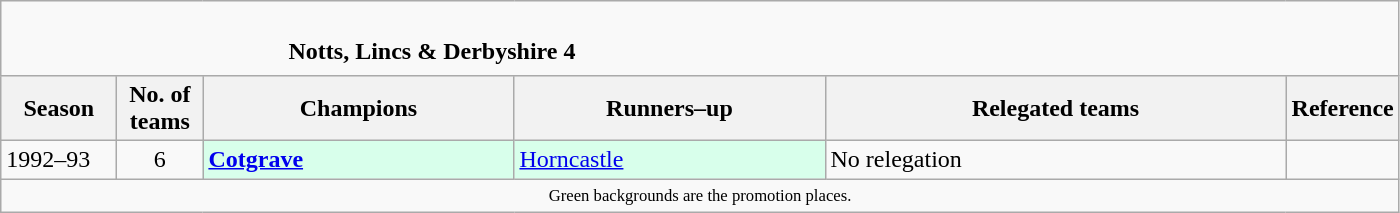<table class="wikitable">
<tr>
<td colspan="11" cellpadding="0" cellspacing="0"><br><table border="0" style="width:100%" cellpadding="0" cellspacing="0">
<tr>
<td style="width:20%;border:0"></td>
<td style="border:0"><strong>Notts, Lincs & Derbyshire 4</strong></td>
<td style="width:20%;border:0"></td>
</tr>
</table>
</td>
</tr>
<tr>
<th style="width:70px">Season</th>
<th style="width:50px">No. of teams</th>
<th style="width:200px">Champions</th>
<th style="width:200px">Runners–up</th>
<th style="width:300px">Relegated teams</th>
<th style="width:50px">Reference</th>
</tr>
<tr>
<td>1992–93</td>
<td style="text-align:center">6</td>
<td style="background:#d8ffeb"><strong><a href='#'>Cotgrave</a></strong></td>
<td style="background:#d8ffeb"><a href='#'>Horncastle</a></td>
<td>No relegation</td>
<td></td>
</tr>
<tr>
<td colspan="15" style="border:0;font-size:smaller;text-align:center"><small><span>Green backgrounds</span> are the promotion places.</small></td>
</tr>
</table>
